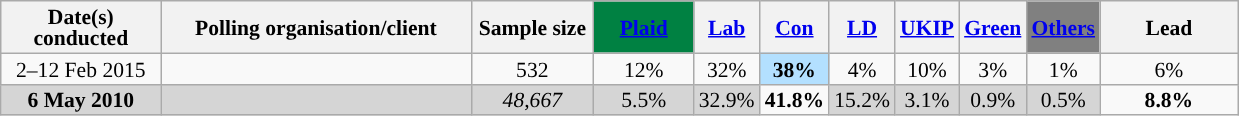<table class="wikitable sortable" style="text-align:center;font-size:90%;line-height:14px">
<tr>
<th ! style="width:100px;">Date(s)<br>conducted</th>
<th style="width:200px;">Polling organisation/client</th>
<th class="unsortable" style="width:75px;">Sample size</th>
<th class="unsortable" style="background:#008142; width:60px;"><a href='#'><span>Plaid</span></a></th>
<th class="unsortable" style="background:"><a href='#'><span>Lab</span></a></th>
<th class="unsortable" style="background:"><a href='#'><span>Con</span></a></th>
<th class="unsortable" style="background:"><a href='#'><span>LD</span></a></th>
<th class="unsortable" style="background:"><a href='#'><span>UKIP</span></a></th>
<th class="unsortable" style="background:"><a href='#'><span>Green</span></a></th>
<th class="unsortable" style="background:gray; width:60x;"><a href='#'><span>Others</span></a></th>
<th class="unsortable" style="width:85px;">Lead</th>
</tr>
<tr>
<td>2–12 Feb 2015</td>
<td></td>
<td>532</td>
<td>12%</td>
<td>32%</td>
<td style="background:#B3E0FF"><strong>38%</strong></td>
<td>4%</td>
<td>10%</td>
<td>3%</td>
<td>1%</td>
<td style="background:">6%</td>
</tr>
<tr>
<td style="background:#D5D5D5"><strong>6 May 2010</strong></td>
<td style="background:#D5D5D5"></td>
<td style="background:#D5D5D5"><em>48,667</em></td>
<td style="background:#D5D5D5">5.5%</td>
<td style="background:#D5D5D5">32.9%</td>
<td style="background:"><strong>41.8%</strong></td>
<td style="background:#D5D5D5">15.2%</td>
<td style="background:#D5D5D5">3.1%</td>
<td style="background:#D5D5D5">0.9%</td>
<td style="background:#D5D5D5">0.5%</td>
<td style="background:"><strong>8.8% </strong></td>
</tr>
</table>
